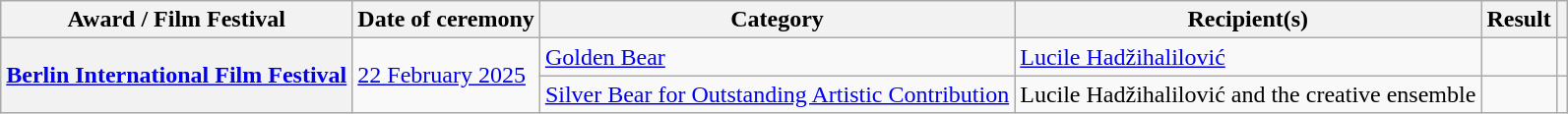<table class="wikitable sortable plainrowheaders">
<tr>
<th scope="col">Award / Film Festival</th>
<th scope="col">Date of ceremony</th>
<th scope="col">Category</th>
<th scope="col">Recipient(s)</th>
<th scope="col">Result</th>
<th scope="col" class="unsortable"></th>
</tr>
<tr>
<th scope="row" rowspan="2"><a href='#'>Berlin International Film Festival</a></th>
<td rowspan="2"><a href='#'>22 February 2025</a></td>
<td><a href='#'>Golden Bear</a></td>
<td><a href='#'>Lucile Hadžihalilović</a></td>
<td></td>
<td></td>
</tr>
<tr>
<td><a href='#'>Silver Bear for Outstanding Artistic Contribution</a></td>
<td>Lucile Hadžihalilović and the creative ensemble</td>
<td></td>
<td></td>
</tr>
</table>
